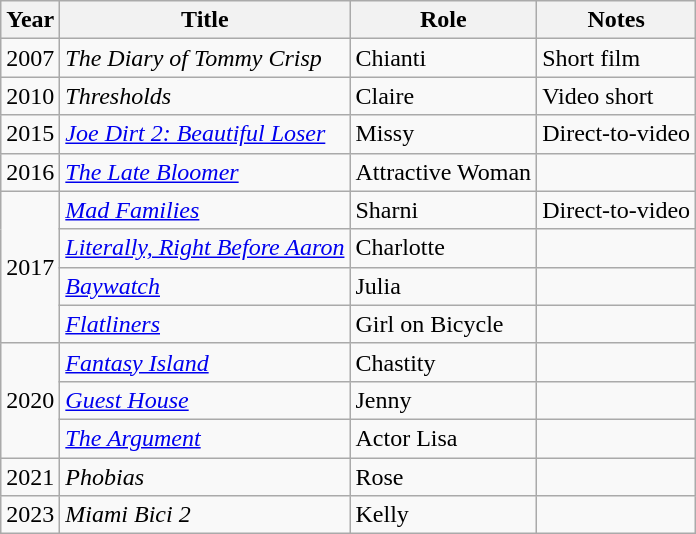<table class="wikitable sortable">
<tr>
<th>Year</th>
<th>Title</th>
<th>Role</th>
<th>Notes</th>
</tr>
<tr>
<td>2007</td>
<td><em>The Diary of Tommy Crisp</em></td>
<td>Chianti</td>
<td>Short film</td>
</tr>
<tr>
<td>2010</td>
<td><em>Thresholds</em></td>
<td>Claire</td>
<td>Video short</td>
</tr>
<tr>
<td>2015</td>
<td><em><a href='#'>Joe Dirt 2: Beautiful Loser</a></em></td>
<td>Missy</td>
<td>Direct-to-video</td>
</tr>
<tr>
<td>2016</td>
<td><em><a href='#'>The Late Bloomer</a></em></td>
<td>Attractive Woman</td>
<td></td>
</tr>
<tr>
<td rowspan="4">2017</td>
<td><em><a href='#'>Mad Families</a></em></td>
<td>Sharni</td>
<td>Direct-to-video</td>
</tr>
<tr>
<td><em><a href='#'>Literally, Right Before Aaron</a></em></td>
<td>Charlotte</td>
<td></td>
</tr>
<tr>
<td><em><a href='#'>Baywatch</a></em></td>
<td>Julia</td>
<td></td>
</tr>
<tr>
<td><em><a href='#'>Flatliners</a></em></td>
<td>Girl on Bicycle</td>
<td></td>
</tr>
<tr>
<td rowspan="3">2020</td>
<td><em><a href='#'>Fantasy Island</a></em></td>
<td>Chastity</td>
<td></td>
</tr>
<tr>
<td><em><a href='#'>Guest House</a></em></td>
<td>Jenny</td>
<td></td>
</tr>
<tr>
<td><em><a href='#'>The Argument</a></em></td>
<td>Actor Lisa</td>
<td></td>
</tr>
<tr>
<td>2021</td>
<td><em>Phobias</em></td>
<td>Rose</td>
<td></td>
</tr>
<tr>
<td>2023</td>
<td><em>Miami Bici 2</em></td>
<td>Kelly</td>
<td></td>
</tr>
</table>
